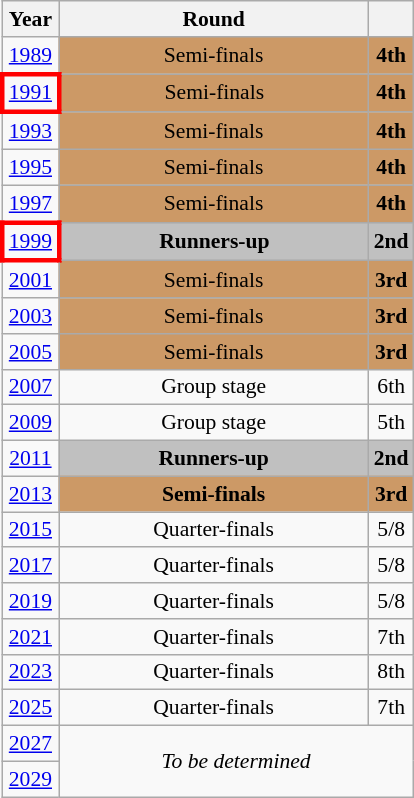<table class="wikitable" style="text-align: center; font-size:90%">
<tr>
<th>Year</th>
<th style="width:200px">Round</th>
<th></th>
</tr>
<tr>
<td><a href='#'>1989</a></td>
<td bgcolor="cc9966">Semi-finals</td>
<td bgcolor="cc9966"><strong>4th</strong></td>
</tr>
<tr>
<td style="border: 3px solid red"><a href='#'>1991</a></td>
<td bgcolor="cc9966">Semi-finals</td>
<td bgcolor="cc9966"><strong>4th</strong></td>
</tr>
<tr>
<td><a href='#'>1993</a></td>
<td bgcolor="cc9966">Semi-finals</td>
<td bgcolor="cc9966"><strong>4th</strong></td>
</tr>
<tr>
<td><a href='#'>1995</a></td>
<td bgcolor="cc9966">Semi-finals</td>
<td bgcolor="cc9966"><strong>4th</strong></td>
</tr>
<tr>
<td><a href='#'>1997</a></td>
<td bgcolor="cc9966">Semi-finals</td>
<td bgcolor="cc9966"><strong>4th</strong></td>
</tr>
<tr>
<td style="border: 3px solid red"><a href='#'>1999</a></td>
<td bgcolor=Silver><strong>Runners-up</strong></td>
<td bgcolor=Silver><strong>2nd</strong></td>
</tr>
<tr>
<td><a href='#'>2001</a></td>
<td bgcolor="cc9966">Semi-finals</td>
<td bgcolor="cc9966"><strong>3rd</strong></td>
</tr>
<tr>
<td><a href='#'>2003</a></td>
<td bgcolor="cc9966">Semi-finals</td>
<td bgcolor="cc9966"><strong>3rd</strong></td>
</tr>
<tr>
<td><a href='#'>2005</a></td>
<td bgcolor="cc9966">Semi-finals</td>
<td bgcolor="cc9966"><strong>3rd</strong></td>
</tr>
<tr>
<td><a href='#'>2007</a></td>
<td>Group stage</td>
<td>6th</td>
</tr>
<tr>
<td><a href='#'>2009</a></td>
<td>Group stage</td>
<td>5th</td>
</tr>
<tr>
<td><a href='#'>2011</a></td>
<td bgcolor=Silver><strong>Runners-up</strong></td>
<td bgcolor=Silver><strong>2nd</strong></td>
</tr>
<tr>
<td><a href='#'>2013</a></td>
<td bgcolor="cc9966"><strong>Semi-finals</strong></td>
<td bgcolor="cc9966"><strong>3rd</strong></td>
</tr>
<tr>
<td><a href='#'>2015</a></td>
<td>Quarter-finals</td>
<td>5/8</td>
</tr>
<tr>
<td><a href='#'>2017</a></td>
<td>Quarter-finals</td>
<td>5/8</td>
</tr>
<tr>
<td><a href='#'>2019</a></td>
<td>Quarter-finals</td>
<td>5/8</td>
</tr>
<tr>
<td><a href='#'>2021</a></td>
<td>Quarter-finals</td>
<td>7th</td>
</tr>
<tr>
<td><a href='#'>2023</a></td>
<td>Quarter-finals</td>
<td>8th</td>
</tr>
<tr>
<td><a href='#'>2025</a></td>
<td>Quarter-finals</td>
<td>7th</td>
</tr>
<tr>
<td><a href='#'>2027</a></td>
<td colspan="2" rowspan="2"><em>To be determined</em></td>
</tr>
<tr>
<td><a href='#'>2029</a></td>
</tr>
</table>
